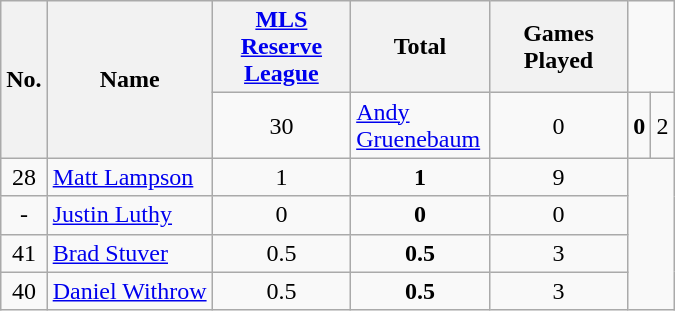<table class="wikitable sortable" style="text-align: center;">
<tr>
<th rowspan=2>No.</th>
<th rowspan=2>Name</th>
<th style="width:85px;"><a href='#'>MLS Reserve League</a></th>
<th style="width:85px;"><strong>Total</strong></th>
<th style="width:85px;"><strong>Games Played</strong></th>
</tr>
<tr>
<td>30</td>
<td align=left> <a href='#'>Andy Gruenebaum</a></td>
<td>0</td>
<td><strong>0</strong></td>
<td>2</td>
</tr>
<tr>
<td>28</td>
<td align=left> <a href='#'>Matt Lampson</a></td>
<td>1</td>
<td><strong>1</strong></td>
<td>9</td>
</tr>
<tr>
<td>-</td>
<td align=left> <a href='#'>Justin Luthy</a></td>
<td>0</td>
<td><strong>0</strong></td>
<td>0</td>
</tr>
<tr>
<td>41</td>
<td align=left> <a href='#'>Brad Stuver</a></td>
<td>0.5</td>
<td><strong>0.5</strong></td>
<td>3</td>
</tr>
<tr>
<td>40</td>
<td align=left> <a href='#'>Daniel Withrow</a></td>
<td>0.5</td>
<td><strong>0.5</strong></td>
<td>3</td>
</tr>
</table>
